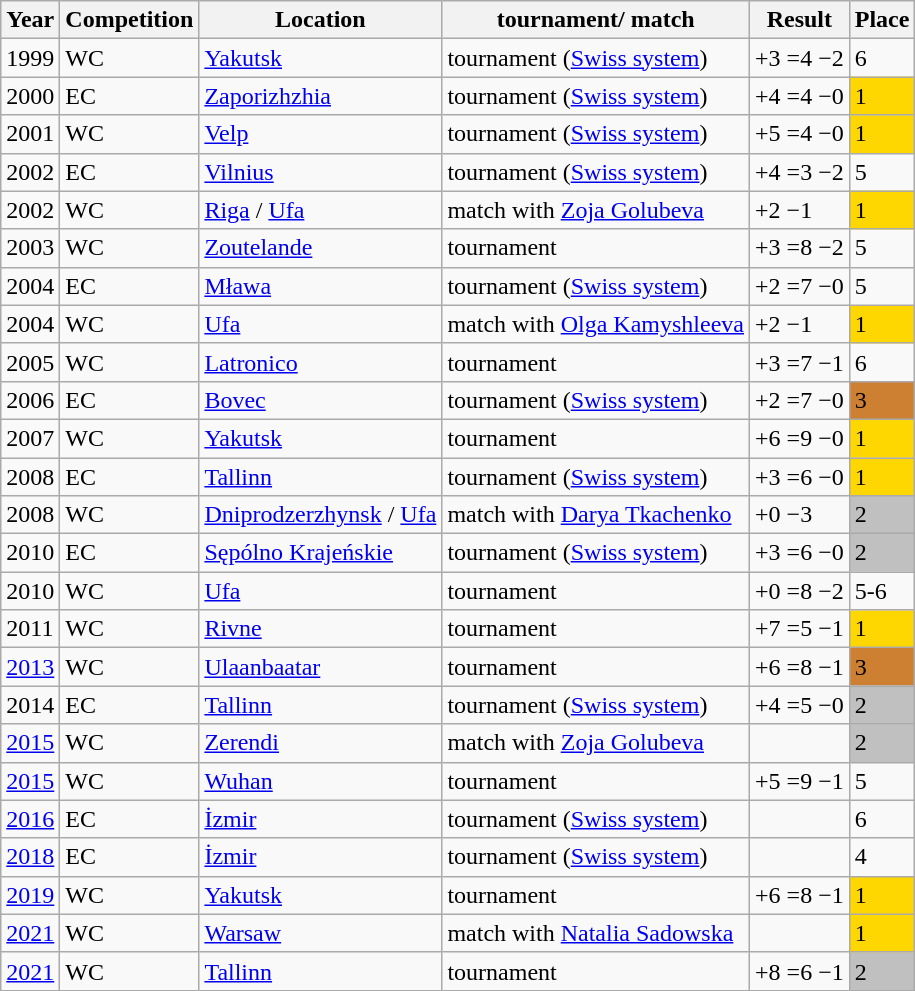<table class="sortable wikitable">
<tr>
<th>Year</th>
<th>Competition</th>
<th>Location</th>
<th>tournament/ match</th>
<th>Result</th>
<th>Place</th>
</tr>
<tr>
<td>1999</td>
<td>WC</td>
<td> <a href='#'>Yakutsk</a></td>
<td>tournament (<a href='#'>Swiss system</a>)</td>
<td>+3 =4 −2</td>
<td>6</td>
</tr>
<tr>
<td>2000</td>
<td>EC</td>
<td> <a href='#'>Zaporizhzhia</a></td>
<td>tournament (<a href='#'>Swiss system</a>)</td>
<td>+4 =4 −0</td>
<td bgcolor="gold">1</td>
</tr>
<tr>
<td>2001</td>
<td>WC</td>
<td> <a href='#'>Velp</a></td>
<td>tournament (<a href='#'>Swiss system</a>)</td>
<td>+5 =4 −0</td>
<td bgcolor="gold">1</td>
</tr>
<tr>
<td>2002</td>
<td>EC</td>
<td> <a href='#'>Vilnius</a></td>
<td>tournament (<a href='#'>Swiss system</a>)</td>
<td>+4 =3 −2</td>
<td>5</td>
</tr>
<tr>
<td>2002</td>
<td>WC</td>
<td> <a href='#'>Riga</a> /  <a href='#'>Ufa</a></td>
<td>match with  <a href='#'>Zoja Golubeva</a></td>
<td>+2 −1</td>
<td bgcolor="gold">1</td>
</tr>
<tr>
<td>2003</td>
<td>WC</td>
<td> <a href='#'>Zoutelande</a></td>
<td>tournament</td>
<td>+3 =8 −2</td>
<td>5</td>
</tr>
<tr>
<td>2004</td>
<td>EC</td>
<td> <a href='#'>Mława</a></td>
<td>tournament (<a href='#'>Swiss system</a>)</td>
<td>+2 =7 −0</td>
<td>5</td>
</tr>
<tr>
<td>2004</td>
<td>WC</td>
<td> <a href='#'>Ufa</a></td>
<td>match with  <a href='#'>Olga Kamyshleeva</a></td>
<td>+2 −1</td>
<td bgcolor="gold">1</td>
</tr>
<tr>
<td>2005</td>
<td>WC</td>
<td> <a href='#'>Latronico</a></td>
<td>tournament</td>
<td>+3 =7 −1</td>
<td>6</td>
</tr>
<tr>
<td>2006</td>
<td>EC</td>
<td> <a href='#'>Bovec</a></td>
<td>tournament (<a href='#'>Swiss system</a>)</td>
<td>+2 =7 −0</td>
<td bgcolor="cd7f32">3</td>
</tr>
<tr>
<td>2007</td>
<td>WC</td>
<td> <a href='#'>Yakutsk</a></td>
<td>tournament</td>
<td>+6 =9 −0</td>
<td bgcolor="gold">1</td>
</tr>
<tr>
<td>2008</td>
<td>EC</td>
<td> <a href='#'>Tallinn</a></td>
<td>tournament (<a href='#'>Swiss system</a>)</td>
<td>+3 =6 −0</td>
<td bgcolor="gold">1</td>
</tr>
<tr>
<td>2008</td>
<td>WC</td>
<td> <a href='#'>Dniprodzerzhynsk</a> /  <a href='#'>Ufa</a></td>
<td>match with  <a href='#'>Darya Tkachenko</a></td>
<td>+0 −3</td>
<td bgcolor="silver">2</td>
</tr>
<tr>
<td>2010</td>
<td>EC</td>
<td> <a href='#'>Sępólno Krajeńskie</a></td>
<td>tournament (<a href='#'>Swiss system</a>)</td>
<td>+3 =6 −0</td>
<td bgcolor="silver">2</td>
</tr>
<tr>
<td>2010</td>
<td>WC</td>
<td> <a href='#'>Ufa</a></td>
<td>tournament</td>
<td>+0 =8 −2</td>
<td>5-6</td>
</tr>
<tr>
<td>2011</td>
<td>WC</td>
<td> <a href='#'>Rivne</a></td>
<td>tournament</td>
<td>+7 =5 −1</td>
<td bgcolor="gold">1</td>
</tr>
<tr>
<td><a href='#'>2013</a></td>
<td>WC</td>
<td> <a href='#'>Ulaanbaatar</a></td>
<td>tournament</td>
<td>+6 =8 −1</td>
<td bgcolor="cd7f32">3</td>
</tr>
<tr>
<td>2014</td>
<td>EC</td>
<td> <a href='#'>Tallinn</a></td>
<td>tournament (<a href='#'>Swiss system</a>)</td>
<td>+4 =5 −0</td>
<td bgcolor="silver">2</td>
</tr>
<tr>
<td><a href='#'>2015</a></td>
<td>WC</td>
<td> <a href='#'>Zerendi</a></td>
<td>match with  <a href='#'>Zoja Golubeva</a></td>
<td></td>
<td bgcolor="silver">2</td>
</tr>
<tr>
<td><a href='#'>2015</a></td>
<td>WC</td>
<td> <a href='#'>Wuhan</a></td>
<td>tournament</td>
<td>+5 =9 −1</td>
<td>5</td>
</tr>
<tr>
<td><a href='#'>2016</a></td>
<td>EC</td>
<td> <a href='#'>İzmir</a></td>
<td>tournament (<a href='#'>Swiss system</a>)</td>
<td></td>
<td>6</td>
</tr>
<tr>
<td><a href='#'>2018</a></td>
<td>EC</td>
<td> <a href='#'>İzmir</a></td>
<td>tournament (<a href='#'>Swiss system</a>)</td>
<td></td>
<td>4</td>
</tr>
<tr>
<td><a href='#'>2019</a></td>
<td>WC</td>
<td> <a href='#'>Yakutsk</a></td>
<td>tournament</td>
<td>+6 =8 −1</td>
<td bgcolor="gold">1</td>
</tr>
<tr>
<td><a href='#'>2021</a></td>
<td>WC</td>
<td> <a href='#'>Warsaw</a></td>
<td>match with  <a href='#'>Natalia Sadowska</a></td>
<td></td>
<td bgcolor="gold">1</td>
</tr>
<tr>
<td><a href='#'>2021</a></td>
<td>WC</td>
<td> <a href='#'>Tallinn</a></td>
<td>tournament</td>
<td>+8 =6 −1</td>
<td bgcolor="silver">2</td>
</tr>
</table>
